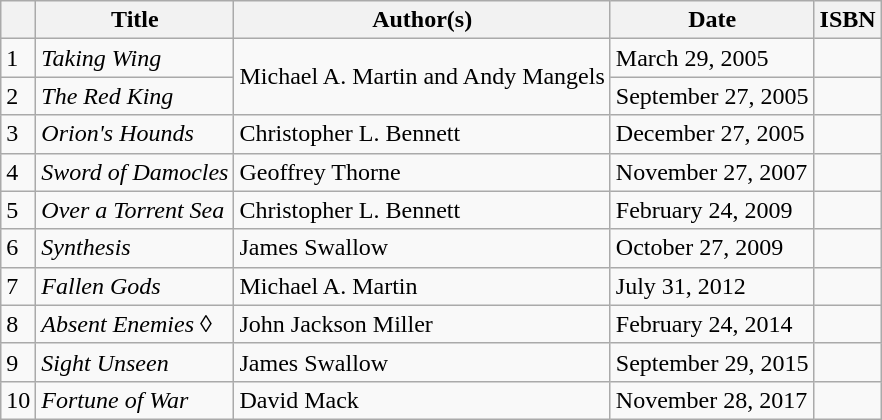<table class="wikitable">
<tr>
<th></th>
<th>Title</th>
<th>Author(s)</th>
<th>Date</th>
<th>ISBN</th>
</tr>
<tr>
<td>1</td>
<td><em>Taking Wing</em></td>
<td rowspan="2">Michael A. Martin and Andy Mangels</td>
<td>March 29, 2005</td>
<td></td>
</tr>
<tr>
<td>2</td>
<td><em>The Red King</em></td>
<td>September 27, 2005</td>
<td></td>
</tr>
<tr>
<td>3</td>
<td><em>Orion's Hounds</em></td>
<td>Christopher L. Bennett</td>
<td>December 27, 2005</td>
<td></td>
</tr>
<tr>
<td>4</td>
<td><em>Sword of Damocles</em></td>
<td>Geoffrey Thorne</td>
<td>November 27, 2007</td>
<td></td>
</tr>
<tr>
<td>5</td>
<td><em>Over a Torrent Sea</em></td>
<td>Christopher L. Bennett</td>
<td>February 24, 2009</td>
<td></td>
</tr>
<tr>
<td>6</td>
<td><em>Synthesis</em></td>
<td>James Swallow</td>
<td>October 27, 2009</td>
<td></td>
</tr>
<tr>
<td>7</td>
<td><em>Fallen Gods</em></td>
<td>Michael A. Martin</td>
<td>July 31, 2012</td>
<td></td>
</tr>
<tr>
<td>8</td>
<td><em>Absent Enemies</em> ◊</td>
<td>John Jackson Miller</td>
<td>February 24, 2014</td>
<td></td>
</tr>
<tr>
<td>9</td>
<td><em>Sight Unseen</em></td>
<td>James Swallow</td>
<td>September 29, 2015</td>
<td></td>
</tr>
<tr>
<td>10</td>
<td><em>Fortune of War</em></td>
<td>David Mack</td>
<td>November 28, 2017</td>
<td></td>
</tr>
</table>
